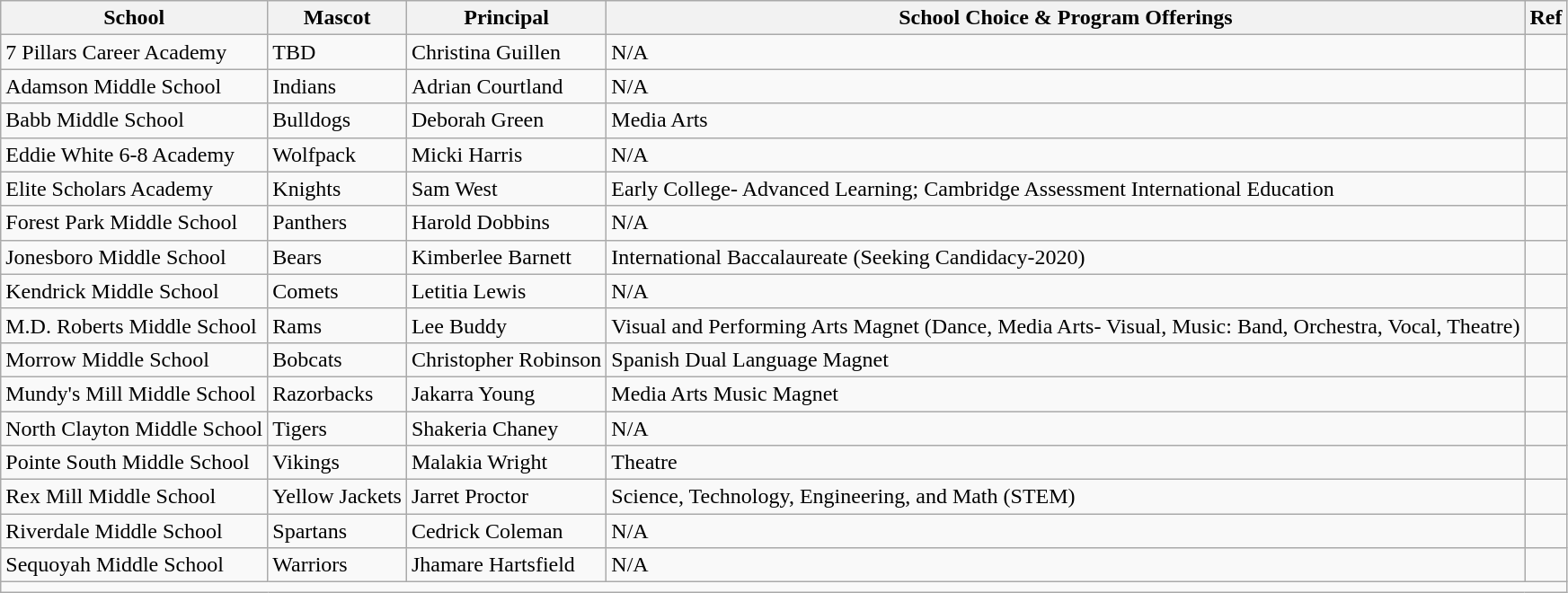<table class = "wikitable">
<tr>
<th>School</th>
<th>Mascot</th>
<th>Principal</th>
<th>School Choice & Program Offerings</th>
<th>Ref</th>
</tr>
<tr>
<td>7 Pillars Career Academy</td>
<td>TBD</td>
<td>Christina Guillen</td>
<td>N/A</td>
<td></td>
</tr>
<tr>
<td>Adamson Middle School</td>
<td>Indians</td>
<td>Adrian Courtland</td>
<td>N/A</td>
<td></td>
</tr>
<tr>
<td>Babb Middle School</td>
<td>Bulldogs</td>
<td>Deborah Green</td>
<td>Media Arts</td>
<td></td>
</tr>
<tr>
<td>Eddie White 6-8 Academy</td>
<td>Wolfpack</td>
<td>Micki Harris</td>
<td>N/A</td>
<td></td>
</tr>
<tr>
<td>Elite Scholars Academy</td>
<td>Knights</td>
<td>Sam West</td>
<td>Early College- Advanced Learning; Cambridge Assessment International Education</td>
<td></td>
</tr>
<tr>
<td>Forest Park Middle School</td>
<td>Panthers</td>
<td>Harold Dobbins</td>
<td>N/A</td>
<td></td>
</tr>
<tr>
<td>Jonesboro Middle School</td>
<td>Bears</td>
<td>Kimberlee Barnett</td>
<td>International Baccalaureate (Seeking Candidacy-2020)</td>
<td></td>
</tr>
<tr>
<td>Kendrick Middle School</td>
<td>Comets</td>
<td>Letitia Lewis</td>
<td>N/A</td>
<td></td>
</tr>
<tr>
<td>M.D. Roberts Middle School</td>
<td>Rams</td>
<td>Lee Buddy</td>
<td>Visual and Performing Arts Magnet (Dance, Media Arts- Visual, Music: Band, Orchestra, Vocal, Theatre)</td>
<td></td>
</tr>
<tr>
<td>Morrow Middle School</td>
<td>Bobcats</td>
<td>Christopher Robinson</td>
<td>Spanish Dual Language Magnet</td>
<td></td>
</tr>
<tr>
<td>Mundy's Mill Middle School</td>
<td>Razorbacks</td>
<td>Jakarra Young</td>
<td>Media Arts Music Magnet</td>
<td></td>
</tr>
<tr>
<td>North Clayton Middle School</td>
<td>Tigers</td>
<td>Shakeria Chaney</td>
<td>N/A</td>
<td></td>
</tr>
<tr>
<td>Pointe South Middle School</td>
<td>Vikings</td>
<td>Malakia Wright</td>
<td>Theatre</td>
<td></td>
</tr>
<tr>
<td>Rex Mill Middle School</td>
<td>Yellow Jackets</td>
<td>Jarret Proctor</td>
<td>Science, Technology, Engineering,  and Math (STEM)</td>
<td></td>
</tr>
<tr>
<td>Riverdale Middle School</td>
<td>Spartans</td>
<td>Cedrick Coleman</td>
<td>N/A</td>
<td></td>
</tr>
<tr>
<td>Sequoyah Middle School</td>
<td>Warriors</td>
<td>Jhamare Hartsfield</td>
<td>N/A</td>
<td></td>
</tr>
<tr>
<td colspan="5"></td>
</tr>
</table>
